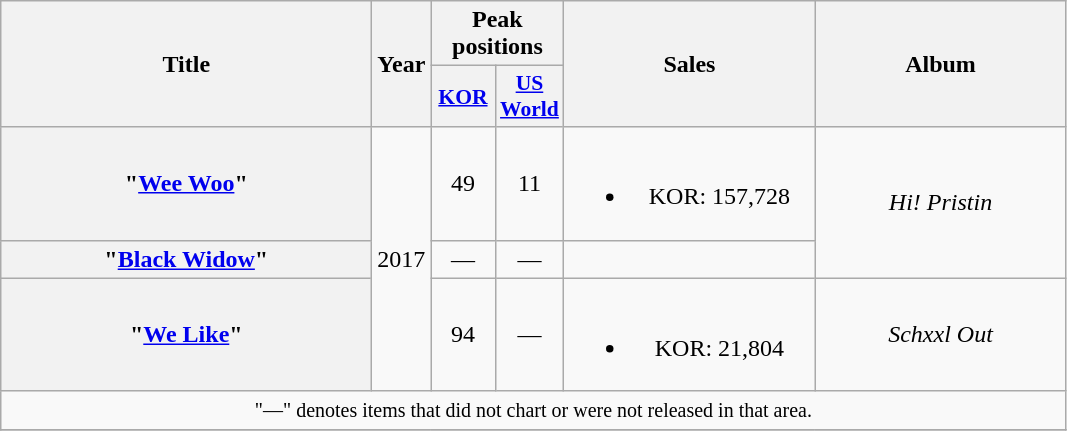<table class="wikitable plainrowheaders" style="text-align:center;">
<tr>
<th scope="col" rowspan="2" style="width:15em;">Title</th>
<th scope="col" rowspan="2">Year</th>
<th scope="col" colspan="2">Peak positions</th>
<th scope="col" rowspan="2" style="width:10em;">Sales</th>
<th scope="col" rowspan="2" style="width:10em;">Album</th>
</tr>
<tr>
<th scope="col" style="width:2.5em;font-size:90%;"><a href='#'>KOR</a><br></th>
<th scope="col" style="width:2.5em;font-size:90%;"><a href='#'>US World</a><br></th>
</tr>
<tr>
<th scope="row">"<a href='#'>Wee Woo</a>"</th>
<td rowspan="3">2017</td>
<td>49</td>
<td>11</td>
<td><br><ul><li>KOR: 157,728</li></ul></td>
<td rowspan="2"><em>Hi! Pristin</em></td>
</tr>
<tr>
<th scope="row">"<a href='#'>Black Widow</a>"</th>
<td>—</td>
<td>—</td>
<td></td>
</tr>
<tr>
<th scope="row">"<a href='#'>We Like</a>"</th>
<td>94</td>
<td>—</td>
<td><br><ul><li>KOR: 21,804</li></ul></td>
<td><em>Schxxl Out</em></td>
</tr>
<tr>
<td colspan="6" style="text-align:center;"><small>"—" denotes items that did not chart or were not released in that area.</small></td>
</tr>
<tr>
</tr>
</table>
